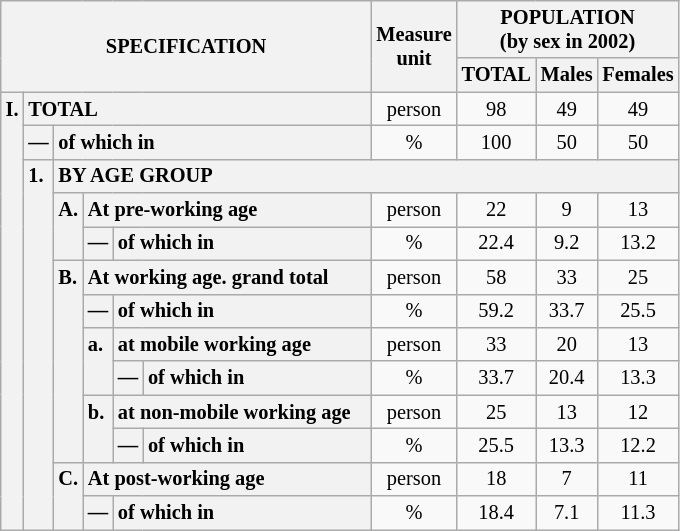<table class="wikitable" style="font-size:85%; text-align:center">
<tr>
<th rowspan="2" colspan="6">SPECIFICATION</th>
<th rowspan="2">Measure<br> unit</th>
<th colspan="3" rowspan="1">POPULATION<br> (by sex in 2002)</th>
</tr>
<tr>
<th>TOTAL</th>
<th>Males</th>
<th>Females</th>
</tr>
<tr>
<th style="text-align:left" valign="top" rowspan="13">I.</th>
<th style="text-align:left" colspan="5">TOTAL</th>
<td>person</td>
<td>98</td>
<td>49</td>
<td>49</td>
</tr>
<tr>
<th style="text-align:left" valign="top">—</th>
<th style="text-align:left" colspan="4">of which in</th>
<td>%</td>
<td>100</td>
<td>50</td>
<td>50</td>
</tr>
<tr>
<th style="text-align:left" valign="top" rowspan="11">1.</th>
<th style="text-align:left" colspan="19">BY AGE GROUP</th>
</tr>
<tr>
<th style="text-align:left" valign="top" rowspan="2">A.</th>
<th style="text-align:left" colspan="3">At pre-working age</th>
<td>person</td>
<td>22</td>
<td>9</td>
<td>13</td>
</tr>
<tr>
<th style="text-align:left" valign="top">—</th>
<th style="text-align:left" valign="top" colspan="2">of which in</th>
<td>%</td>
<td>22.4</td>
<td>9.2</td>
<td>13.2</td>
</tr>
<tr>
<th style="text-align:left" valign="top" rowspan="6">B.</th>
<th style="text-align:left" colspan="3">At working age. grand total</th>
<td>person</td>
<td>58</td>
<td>33</td>
<td>25</td>
</tr>
<tr>
<th style="text-align:left" valign="top">—</th>
<th style="text-align:left" valign="top" colspan="2">of which in</th>
<td>%</td>
<td>59.2</td>
<td>33.7</td>
<td>25.5</td>
</tr>
<tr>
<th style="text-align:left" valign="top" rowspan="2">a.</th>
<th style="text-align:left" colspan="2">at mobile working age</th>
<td>person</td>
<td>33</td>
<td>20</td>
<td>13</td>
</tr>
<tr>
<th style="text-align:left" valign="top">—</th>
<th style="text-align:left" valign="top" colspan="1">of which in                        </th>
<td>%</td>
<td>33.7</td>
<td>20.4</td>
<td>13.3</td>
</tr>
<tr>
<th style="text-align:left" valign="top" rowspan="2">b.</th>
<th style="text-align:left" colspan="2">at non-mobile working age</th>
<td>person</td>
<td>25</td>
<td>13</td>
<td>12</td>
</tr>
<tr>
<th style="text-align:left" valign="top">—</th>
<th style="text-align:left" valign="top" colspan="1">of which in                        </th>
<td>%</td>
<td>25.5</td>
<td>13.3</td>
<td>12.2</td>
</tr>
<tr>
<th style="text-align:left" valign="top" rowspan="2">C.</th>
<th style="text-align:left" colspan="3">At post-working age</th>
<td>person</td>
<td>18</td>
<td>7</td>
<td>11</td>
</tr>
<tr>
<th style="text-align:left" valign="top">—</th>
<th style="text-align:left" valign="top" colspan="2">of which in</th>
<td>%</td>
<td>18.4</td>
<td>7.1</td>
<td>11.3</td>
</tr>
</table>
